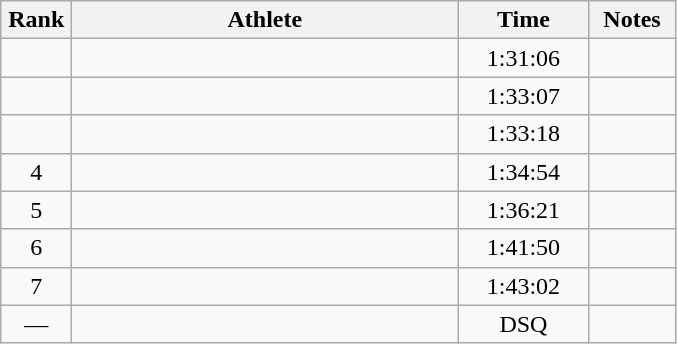<table class="wikitable" style="text-align:center">
<tr>
<th width=40>Rank</th>
<th width=250>Athlete</th>
<th width=80>Time</th>
<th width=50>Notes</th>
</tr>
<tr>
<td></td>
<td align=left></td>
<td>1:31:06</td>
<td></td>
</tr>
<tr>
<td></td>
<td align=left></td>
<td>1:33:07</td>
<td></td>
</tr>
<tr>
<td></td>
<td align=left></td>
<td>1:33:18</td>
<td></td>
</tr>
<tr>
<td>4</td>
<td align=left></td>
<td>1:34:54</td>
<td></td>
</tr>
<tr>
<td>5</td>
<td align=left></td>
<td>1:36:21</td>
<td></td>
</tr>
<tr>
<td>6</td>
<td align=left></td>
<td>1:41:50</td>
<td></td>
</tr>
<tr>
<td>7</td>
<td align=left></td>
<td>1:43:02</td>
<td></td>
</tr>
<tr>
<td>—</td>
<td align=left></td>
<td>DSQ</td>
<td></td>
</tr>
</table>
